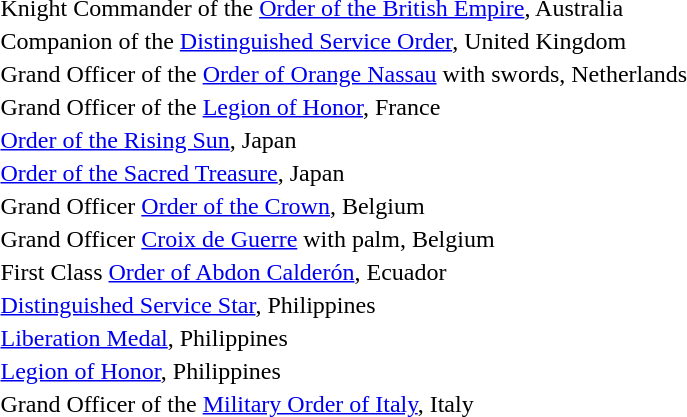<table>
<tr>
<td></td>
<td>Knight Commander of the <a href='#'>Order of the British Empire</a>, Australia</td>
</tr>
<tr>
<td></td>
<td>Companion of the <a href='#'>Distinguished Service Order</a>, United Kingdom</td>
</tr>
<tr>
<td></td>
<td>Grand Officer of the <a href='#'>Order of Orange Nassau</a> with swords, Netherlands</td>
</tr>
<tr>
<td></td>
<td>Grand Officer of the <a href='#'>Legion of Honor</a>, France</td>
</tr>
<tr>
<td></td>
<td><a href='#'>Order of the Rising Sun</a>, Japan</td>
</tr>
<tr>
<td></td>
<td><a href='#'>Order of the Sacred Treasure</a>, Japan</td>
</tr>
<tr>
<td></td>
<td>Grand Officer <a href='#'>Order of the Crown</a>, Belgium</td>
</tr>
<tr>
<td></td>
<td>Grand Officer <a href='#'>Croix de Guerre</a> with palm, Belgium</td>
</tr>
<tr>
<td></td>
<td>First Class <a href='#'>Order of Abdon Calderón</a>, Ecuador</td>
</tr>
<tr>
<td></td>
<td><a href='#'>Distinguished Service Star</a>, Philippines</td>
</tr>
<tr>
<td></td>
<td><a href='#'>Liberation Medal</a>, Philippines</td>
</tr>
<tr>
<td></td>
<td><a href='#'>Legion of Honor</a>, Philippines</td>
</tr>
<tr>
<td></td>
<td>Grand Officer of the <a href='#'>Military Order of Italy</a>, Italy</td>
</tr>
</table>
